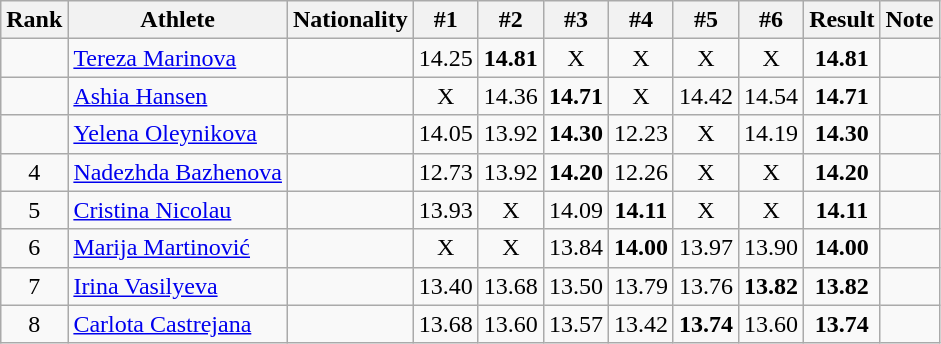<table class="wikitable sortable" style="text-align:center">
<tr>
<th>Rank</th>
<th>Athlete</th>
<th>Nationality</th>
<th>#1</th>
<th>#2</th>
<th>#3</th>
<th>#4</th>
<th>#5</th>
<th>#6</th>
<th>Result</th>
<th>Note</th>
</tr>
<tr>
<td></td>
<td align=left><a href='#'>Tereza Marinova</a></td>
<td align=left></td>
<td>14.25</td>
<td><strong>14.81</strong></td>
<td>X</td>
<td>X</td>
<td>X</td>
<td>X</td>
<td><strong>14.81</strong></td>
<td></td>
</tr>
<tr>
<td></td>
<td align=left><a href='#'>Ashia Hansen</a></td>
<td align=left></td>
<td>X</td>
<td>14.36</td>
<td><strong>14.71</strong></td>
<td>X</td>
<td>14.42</td>
<td>14.54</td>
<td><strong>14.71</strong></td>
<td></td>
</tr>
<tr>
<td></td>
<td align=left><a href='#'>Yelena Oleynikova</a></td>
<td align=left></td>
<td>14.05</td>
<td>13.92</td>
<td><strong>14.30</strong></td>
<td>12.23</td>
<td>X</td>
<td>14.19</td>
<td><strong>14.30</strong></td>
<td></td>
</tr>
<tr>
<td>4</td>
<td align=left><a href='#'>Nadezhda Bazhenova</a></td>
<td align=left></td>
<td>12.73</td>
<td>13.92</td>
<td><strong>14.20</strong></td>
<td>12.26</td>
<td>X</td>
<td>X</td>
<td><strong>14.20</strong></td>
<td></td>
</tr>
<tr>
<td>5</td>
<td align=left><a href='#'>Cristina Nicolau</a></td>
<td align=left></td>
<td>13.93</td>
<td>X</td>
<td>14.09</td>
<td><strong>14.11</strong></td>
<td>X</td>
<td>X</td>
<td><strong>14.11</strong></td>
<td></td>
</tr>
<tr>
<td>6</td>
<td align=left><a href='#'>Marija Martinović</a></td>
<td align=left></td>
<td>X</td>
<td>X</td>
<td>13.84</td>
<td><strong>14.00</strong></td>
<td>13.97</td>
<td>13.90</td>
<td><strong>14.00</strong></td>
<td></td>
</tr>
<tr>
<td>7</td>
<td align=left><a href='#'>Irina Vasilyeva</a></td>
<td align=left></td>
<td>13.40</td>
<td>13.68</td>
<td>13.50</td>
<td>13.79</td>
<td>13.76</td>
<td><strong>13.82</strong></td>
<td><strong>13.82</strong></td>
<td></td>
</tr>
<tr>
<td>8</td>
<td align=left><a href='#'>Carlota Castrejana</a></td>
<td align=left></td>
<td>13.68</td>
<td>13.60</td>
<td>13.57</td>
<td>13.42</td>
<td><strong>13.74</strong></td>
<td>13.60</td>
<td><strong>13.74</strong></td>
<td></td>
</tr>
</table>
